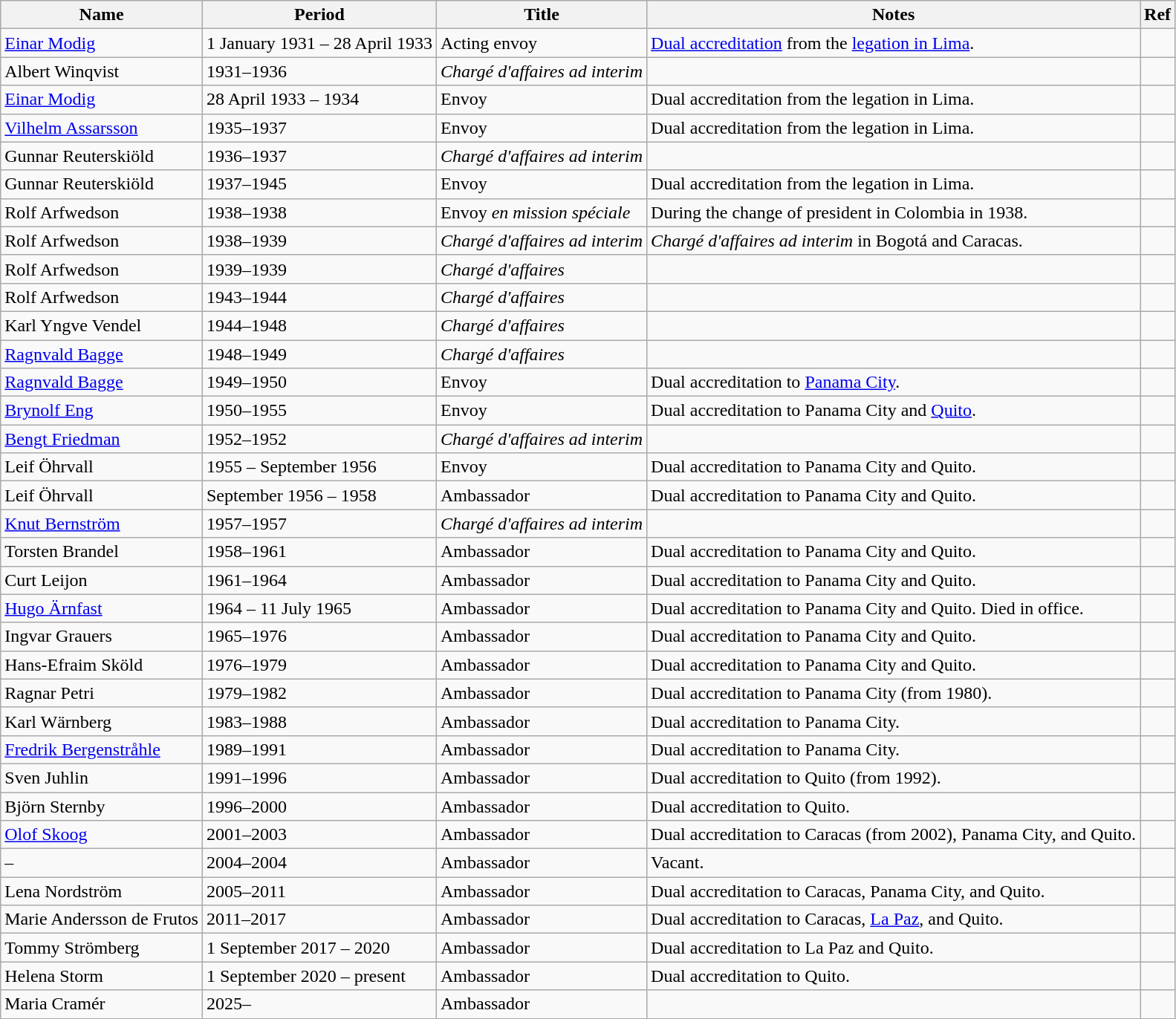<table class="wikitable">
<tr>
<th>Name</th>
<th>Period</th>
<th>Title</th>
<th>Notes</th>
<th>Ref</th>
</tr>
<tr>
<td><a href='#'>Einar Modig</a></td>
<td>1 January 1931 – 28 April 1933</td>
<td>Acting envoy</td>
<td><a href='#'>Dual accreditation</a> from the <a href='#'>legation in Lima</a>.</td>
<td></td>
</tr>
<tr>
<td>Albert Winqvist</td>
<td>1931–1936</td>
<td><em>Chargé d'affaires ad interim</em></td>
<td></td>
<td></td>
</tr>
<tr>
<td><a href='#'>Einar Modig</a></td>
<td>28 April 1933 – 1934</td>
<td>Envoy</td>
<td>Dual accreditation from the legation in Lima.</td>
<td></td>
</tr>
<tr>
<td><a href='#'>Vilhelm Assarsson</a></td>
<td>1935–1937</td>
<td>Envoy</td>
<td>Dual accreditation from the legation in Lima.</td>
<td></td>
</tr>
<tr>
<td>Gunnar Reuterskiöld</td>
<td>1936–1937</td>
<td><em>Chargé d'affaires ad interim</em></td>
<td></td>
<td></td>
</tr>
<tr>
<td>Gunnar Reuterskiöld</td>
<td>1937–1945</td>
<td>Envoy</td>
<td>Dual accreditation from the legation in Lima.</td>
<td></td>
</tr>
<tr>
<td>Rolf Arfwedson</td>
<td>1938–1938</td>
<td>Envoy <em>en mission spéciale</em></td>
<td>During the change of president in Colombia in 1938.</td>
<td></td>
</tr>
<tr>
<td>Rolf Arfwedson</td>
<td>1938–1939</td>
<td><em>Chargé d'affaires ad interim</em></td>
<td><em>Chargé d'affaires ad interim</em> in Bogotá and Caracas.</td>
<td></td>
</tr>
<tr>
<td>Rolf Arfwedson</td>
<td>1939–1939</td>
<td><em>Chargé d'affaires</em></td>
<td></td>
<td></td>
</tr>
<tr>
<td>Rolf Arfwedson</td>
<td>1943–1944</td>
<td><em>Chargé d'affaires</em></td>
<td></td>
<td></td>
</tr>
<tr>
<td>Karl Yngve Vendel</td>
<td>1944–1948</td>
<td><em>Chargé d'affaires</em></td>
<td></td>
<td></td>
</tr>
<tr>
<td><a href='#'>Ragnvald Bagge</a></td>
<td>1948–1949</td>
<td><em>Chargé d'affaires</em></td>
<td></td>
<td></td>
</tr>
<tr>
<td><a href='#'>Ragnvald Bagge</a></td>
<td>1949–1950</td>
<td>Envoy</td>
<td>Dual accreditation to <a href='#'>Panama City</a>.</td>
<td></td>
</tr>
<tr>
<td><a href='#'>Brynolf Eng</a></td>
<td>1950–1955</td>
<td>Envoy</td>
<td>Dual accreditation to Panama City and <a href='#'>Quito</a>.</td>
<td></td>
</tr>
<tr>
<td><a href='#'>Bengt Friedman</a></td>
<td>1952–1952</td>
<td><em>Chargé d'affaires ad interim</em></td>
<td></td>
<td></td>
</tr>
<tr>
<td>Leif Öhrvall</td>
<td>1955 – September 1956</td>
<td>Envoy</td>
<td>Dual accreditation to Panama City and Quito.</td>
<td></td>
</tr>
<tr>
<td>Leif Öhrvall</td>
<td>September 1956 – 1958</td>
<td>Ambassador</td>
<td>Dual accreditation to Panama City and Quito.</td>
<td></td>
</tr>
<tr>
<td><a href='#'>Knut Bernström</a></td>
<td>1957–1957</td>
<td><em>Chargé d'affaires ad interim</em></td>
<td></td>
<td></td>
</tr>
<tr>
<td>Torsten Brandel</td>
<td>1958–1961</td>
<td>Ambassador</td>
<td>Dual accreditation to Panama City and Quito.</td>
<td></td>
</tr>
<tr>
<td>Curt Leijon</td>
<td>1961–1964</td>
<td>Ambassador</td>
<td>Dual accreditation to Panama City and Quito.</td>
<td></td>
</tr>
<tr>
<td><a href='#'>Hugo Ärnfast</a></td>
<td>1964 – 11 July 1965</td>
<td>Ambassador</td>
<td>Dual accreditation to Panama City and Quito. Died in office.</td>
<td></td>
</tr>
<tr>
<td>Ingvar Grauers</td>
<td>1965–1976</td>
<td>Ambassador</td>
<td>Dual accreditation to Panama City and Quito.</td>
<td></td>
</tr>
<tr>
<td>Hans-Efraim Sköld</td>
<td>1976–1979</td>
<td>Ambassador</td>
<td>Dual accreditation to Panama City and Quito.</td>
<td></td>
</tr>
<tr>
<td>Ragnar Petri</td>
<td>1979–1982</td>
<td>Ambassador</td>
<td>Dual accreditation to Panama City (from 1980).</td>
<td></td>
</tr>
<tr>
<td>Karl Wärnberg</td>
<td>1983–1988</td>
<td>Ambassador</td>
<td>Dual accreditation to Panama City.</td>
<td></td>
</tr>
<tr>
<td><a href='#'>Fredrik Bergenstråhle</a></td>
<td>1989–1991</td>
<td>Ambassador</td>
<td>Dual accreditation to Panama City.</td>
<td></td>
</tr>
<tr>
<td>Sven Juhlin</td>
<td>1991–1996</td>
<td>Ambassador</td>
<td>Dual accreditation to Quito (from 1992).</td>
<td></td>
</tr>
<tr>
<td>Björn Sternby</td>
<td>1996–2000</td>
<td>Ambassador</td>
<td>Dual accreditation to Quito.</td>
<td></td>
</tr>
<tr>
<td><a href='#'>Olof Skoog</a></td>
<td>2001–2003</td>
<td>Ambassador</td>
<td>Dual accreditation to Caracas (from 2002), Panama City, and Quito.</td>
<td></td>
</tr>
<tr>
<td>–</td>
<td>2004–2004</td>
<td>Ambassador</td>
<td>Vacant.</td>
<td></td>
</tr>
<tr>
<td>Lena Nordström</td>
<td>2005–2011</td>
<td>Ambassador</td>
<td>Dual accreditation to Caracas, Panama City, and Quito.</td>
<td></td>
</tr>
<tr>
<td>Marie Andersson de Frutos</td>
<td>2011–2017</td>
<td>Ambassador</td>
<td>Dual accreditation to Caracas, <a href='#'>La Paz</a>, and Quito.</td>
<td></td>
</tr>
<tr>
<td>Tommy Strömberg</td>
<td>1 September 2017 – 2020</td>
<td>Ambassador</td>
<td>Dual accreditation to La Paz and Quito.</td>
<td></td>
</tr>
<tr>
<td>Helena Storm</td>
<td>1 September 2020 – present</td>
<td>Ambassador</td>
<td>Dual accreditation to Quito.</td>
<td></td>
</tr>
<tr>
<td>Maria Cramér</td>
<td>2025–</td>
<td>Ambassador</td>
<td></td>
<td></td>
</tr>
</table>
